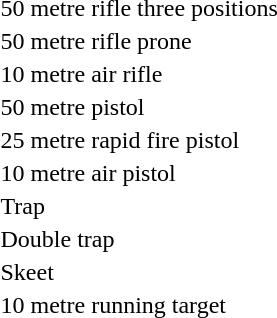<table>
<tr>
<td>50 metre rifle three positions<br></td>
<td></td>
<td></td>
<td></td>
</tr>
<tr>
<td>50 metre rifle prone<br></td>
<td></td>
<td></td>
<td></td>
</tr>
<tr>
<td>10 metre air rifle<br></td>
<td></td>
<td></td>
<td></td>
</tr>
<tr>
<td>50 metre pistol <br></td>
<td></td>
<td></td>
<td></td>
</tr>
<tr>
<td>25 metre rapid fire pistol<br></td>
<td></td>
<td></td>
<td></td>
</tr>
<tr>
<td>10 metre air pistol <br></td>
<td></td>
<td></td>
<td></td>
</tr>
<tr>
<td>Trap<br></td>
<td></td>
<td></td>
<td></td>
</tr>
<tr>
<td>Double trap<br></td>
<td></td>
<td></td>
<td></td>
</tr>
<tr>
<td>Skeet<br></td>
<td></td>
<td></td>
<td></td>
</tr>
<tr>
<td>10 metre running target<br></td>
<td></td>
<td></td>
<td></td>
</tr>
</table>
